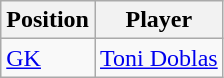<table class="wikitable sortable">
<tr>
<th>Position</th>
<th>Player</th>
</tr>
<tr>
<td><a href='#'>GK</a></td>
<td> <a href='#'>Toni Doblas</a></td>
</tr>
</table>
